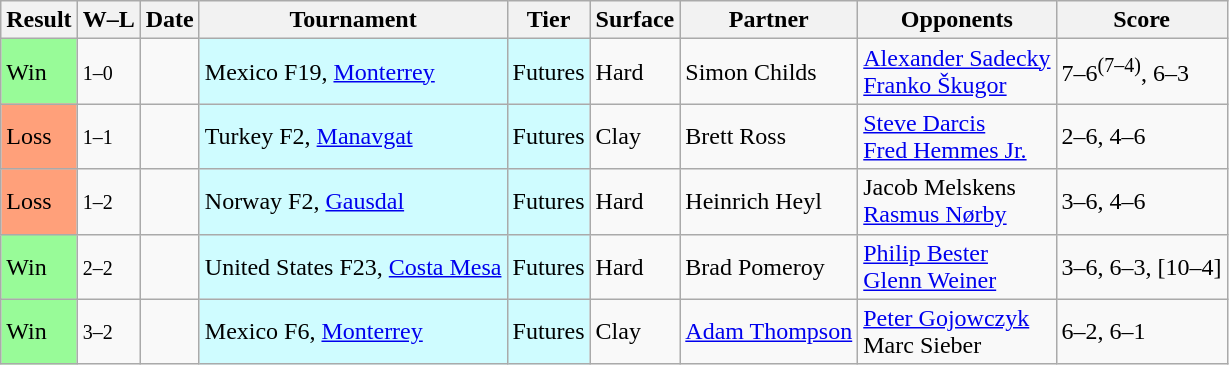<table class="sortable wikitable">
<tr>
<th>Result</th>
<th class="unsortable">W–L</th>
<th>Date</th>
<th>Tournament</th>
<th>Tier</th>
<th>Surface</th>
<th>Partner</th>
<th>Opponents</th>
<th class="unsortable">Score</th>
</tr>
<tr>
<td bgcolor=98FB98>Win</td>
<td><small>1–0</small></td>
<td></td>
<td style="background:#cffcff;">Mexico F19, <a href='#'>Monterrey</a></td>
<td style="background:#cffcff;">Futures</td>
<td>Hard</td>
<td> Simon Childs</td>
<td> <a href='#'>Alexander Sadecky</a><br> <a href='#'>Franko Škugor</a></td>
<td>7–6<sup>(7–4)</sup>, 6–3</td>
</tr>
<tr>
<td bgcolor=FFA07A>Loss</td>
<td><small>1–1</small></td>
<td></td>
<td style="background:#cffcff;">Turkey F2, <a href='#'>Manavgat</a></td>
<td style="background:#cffcff;">Futures</td>
<td>Clay</td>
<td> Brett Ross</td>
<td> <a href='#'>Steve Darcis</a><br> <a href='#'>Fred Hemmes Jr.</a></td>
<td>2–6, 4–6</td>
</tr>
<tr>
<td bgcolor=FFA07A>Loss</td>
<td><small>1–2</small></td>
<td></td>
<td style="background:#cffcff;">Norway F2, <a href='#'>Gausdal</a></td>
<td style="background:#cffcff;">Futures</td>
<td>Hard</td>
<td> Heinrich Heyl</td>
<td> Jacob Melskens<br> <a href='#'>Rasmus Nørby</a></td>
<td>3–6, 4–6</td>
</tr>
<tr>
<td bgcolor=98FB98>Win</td>
<td><small>2–2</small></td>
<td></td>
<td style="background:#cffcff;">United States F23, <a href='#'>Costa Mesa</a></td>
<td style="background:#cffcff;">Futures</td>
<td>Hard</td>
<td> Brad Pomeroy</td>
<td> <a href='#'>Philip Bester</a><br> <a href='#'>Glenn Weiner</a></td>
<td>3–6, 6–3, [10–4]</td>
</tr>
<tr>
<td bgcolor=98FB98>Win</td>
<td><small>3–2</small></td>
<td></td>
<td style="background:#cffcff;">Mexico F6, <a href='#'>Monterrey</a></td>
<td style="background:#cffcff;">Futures</td>
<td>Clay</td>
<td> <a href='#'>Adam Thompson</a></td>
<td> <a href='#'>Peter Gojowczyk</a><br> Marc Sieber</td>
<td>6–2, 6–1</td>
</tr>
</table>
